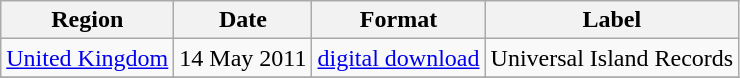<table class=wikitable>
<tr>
<th>Region</th>
<th>Date</th>
<th>Format</th>
<th>Label</th>
</tr>
<tr>
<td><a href='#'>United Kingdom</a></td>
<td>14 May 2011</td>
<td><a href='#'>digital download</a></td>
<td>Universal Island Records</td>
</tr>
<tr>
</tr>
</table>
